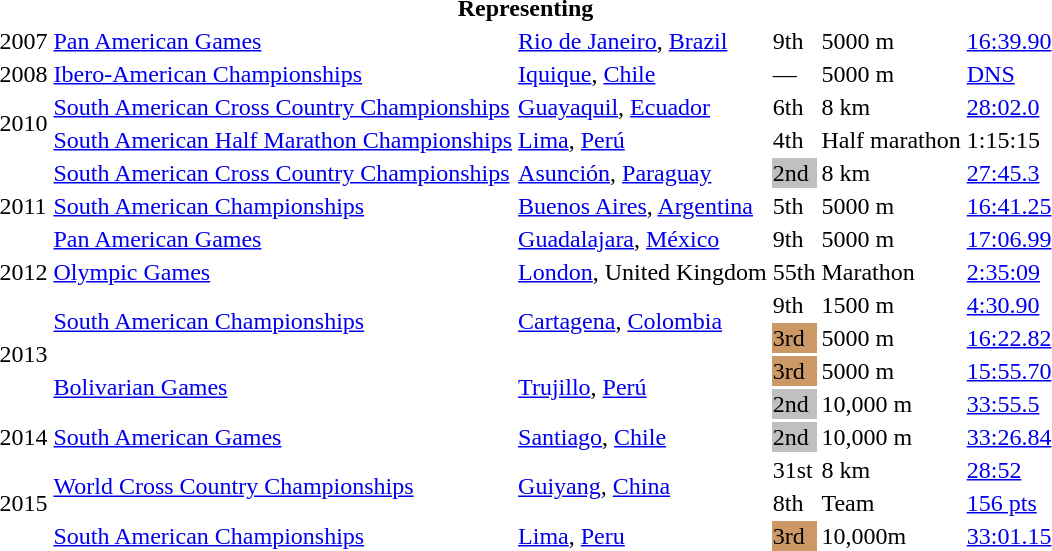<table>
<tr>
<th colspan="6">Representing </th>
</tr>
<tr>
<td>2007</td>
<td><a href='#'>Pan American Games</a></td>
<td><a href='#'>Rio de Janeiro</a>, <a href='#'>Brazil</a></td>
<td>9th</td>
<td>5000 m</td>
<td><a href='#'>16:39.90</a></td>
</tr>
<tr>
<td>2008</td>
<td><a href='#'>Ibero-American Championships</a></td>
<td><a href='#'>Iquique</a>, <a href='#'>Chile</a></td>
<td>—</td>
<td>5000 m</td>
<td><a href='#'>DNS</a></td>
</tr>
<tr>
<td rowspan=2>2010</td>
<td><a href='#'>South American Cross Country Championships</a></td>
<td><a href='#'>Guayaquil</a>, <a href='#'>Ecuador</a></td>
<td>6th</td>
<td>8 km</td>
<td><a href='#'>28:02.0</a></td>
</tr>
<tr>
<td><a href='#'>South American Half Marathon Championships</a></td>
<td><a href='#'>Lima</a>, <a href='#'>Perú</a></td>
<td>4th</td>
<td>Half marathon</td>
<td>1:15:15</td>
</tr>
<tr>
<td rowspan=3>2011</td>
<td><a href='#'>South American Cross Country Championships</a></td>
<td><a href='#'>Asunción</a>, <a href='#'>Paraguay</a></td>
<td bgcolor=silver>2nd</td>
<td>8 km</td>
<td><a href='#'>27:45.3</a></td>
</tr>
<tr>
<td><a href='#'>South American Championships</a></td>
<td><a href='#'>Buenos Aires</a>, <a href='#'>Argentina</a></td>
<td>5th</td>
<td>5000 m</td>
<td><a href='#'>16:41.25</a></td>
</tr>
<tr>
<td><a href='#'>Pan American Games</a></td>
<td><a href='#'>Guadalajara</a>, <a href='#'>México</a></td>
<td>9th</td>
<td>5000 m</td>
<td><a href='#'>17:06.99</a></td>
</tr>
<tr>
<td>2012</td>
<td><a href='#'>Olympic Games</a></td>
<td><a href='#'>London</a>, United Kingdom</td>
<td>55th</td>
<td>Marathon</td>
<td><a href='#'>2:35:09</a></td>
</tr>
<tr>
<td rowspan=4>2013</td>
<td rowspan=2><a href='#'>South American Championships</a></td>
<td rowspan=2><a href='#'>Cartagena</a>, <a href='#'>Colombia</a></td>
<td>9th</td>
<td>1500 m</td>
<td><a href='#'>4:30.90</a></td>
</tr>
<tr>
<td bgcolor="cc9966">3rd</td>
<td>5000 m</td>
<td><a href='#'>16:22.82</a></td>
</tr>
<tr>
<td rowspan=2><a href='#'>Bolivarian Games</a></td>
<td rowspan=2><a href='#'>Trujillo</a>, <a href='#'>Perú</a></td>
<td bgcolor="cc9966">3rd</td>
<td>5000 m</td>
<td><a href='#'>15:55.70</a></td>
</tr>
<tr>
<td bgcolor=silver>2nd</td>
<td>10,000 m</td>
<td><a href='#'>33:55.5</a></td>
</tr>
<tr>
<td>2014</td>
<td><a href='#'>South American Games</a></td>
<td><a href='#'>Santiago</a>, <a href='#'>Chile</a></td>
<td bgcolor=silver>2nd</td>
<td>10,000 m</td>
<td><a href='#'>33:26.84</a></td>
</tr>
<tr>
<td rowspan=3>2015</td>
<td rowspan=2><a href='#'>World Cross Country Championships</a></td>
<td rowspan=2><a href='#'>Guiyang</a>, <a href='#'>China</a></td>
<td>31st</td>
<td>8 km</td>
<td><a href='#'>28:52</a></td>
</tr>
<tr>
<td>8th</td>
<td>Team</td>
<td><a href='#'>156 pts</a></td>
</tr>
<tr>
<td><a href='#'>South American Championships</a></td>
<td><a href='#'>Lima</a>, <a href='#'>Peru</a></td>
<td bgcolor="cc9966">3rd</td>
<td>10,000m</td>
<td><a href='#'>33:01.15</a></td>
</tr>
</table>
